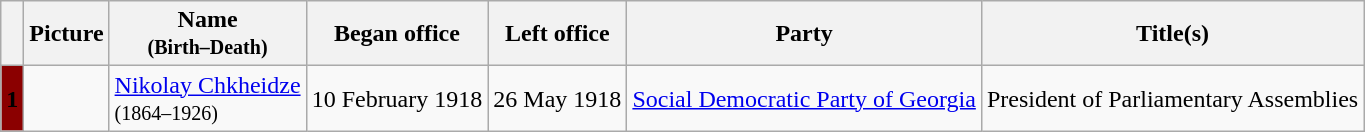<table class="wikitable">
<tr>
<th></th>
<th>Picture</th>
<th>Name<br><small>(Birth–Death)</small></th>
<th>Began office</th>
<th>Left office</th>
<th>Party</th>
<th>Title(s)</th>
</tr>
<tr>
<th style="background:#8B0000; color:black">1</th>
<td></td>
<td><a href='#'>Nikolay Chkheidze</a><br><small>(1864–1926)</small></td>
<td>10 February 1918</td>
<td>26 May 1918</td>
<td><a href='#'>Social Democratic Party of Georgia</a></td>
<td>President of Parliamentary Assemblies</td>
</tr>
</table>
